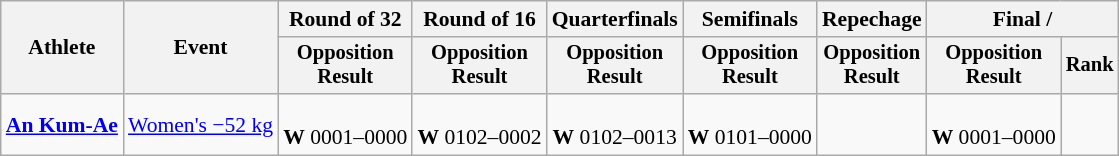<table class="wikitable" style="font-size:90%">
<tr>
<th rowspan="2">Athlete</th>
<th rowspan="2">Event</th>
<th>Round of 32</th>
<th>Round of 16</th>
<th>Quarterfinals</th>
<th>Semifinals</th>
<th>Repechage</th>
<th colspan=2>Final / </th>
</tr>
<tr style="font-size:95%">
<th>Opposition<br>Result</th>
<th>Opposition<br>Result</th>
<th>Opposition<br>Result</th>
<th>Opposition<br>Result</th>
<th>Opposition<br>Result</th>
<th>Opposition<br>Result</th>
<th>Rank</th>
</tr>
<tr align=center>
<td align=left><strong><a href='#'>An Kum-Ae</a></strong></td>
<td align=left><a href='#'>Women's −52 kg</a></td>
<td><br><strong>W</strong> 0001–0000</td>
<td><br><strong>W</strong> 0102–0002</td>
<td><br><strong>W</strong> 0102–0013</td>
<td><br><strong>W</strong> 0101–0000</td>
<td></td>
<td><br><strong>W</strong> 0001–0000</td>
<td></td>
</tr>
</table>
